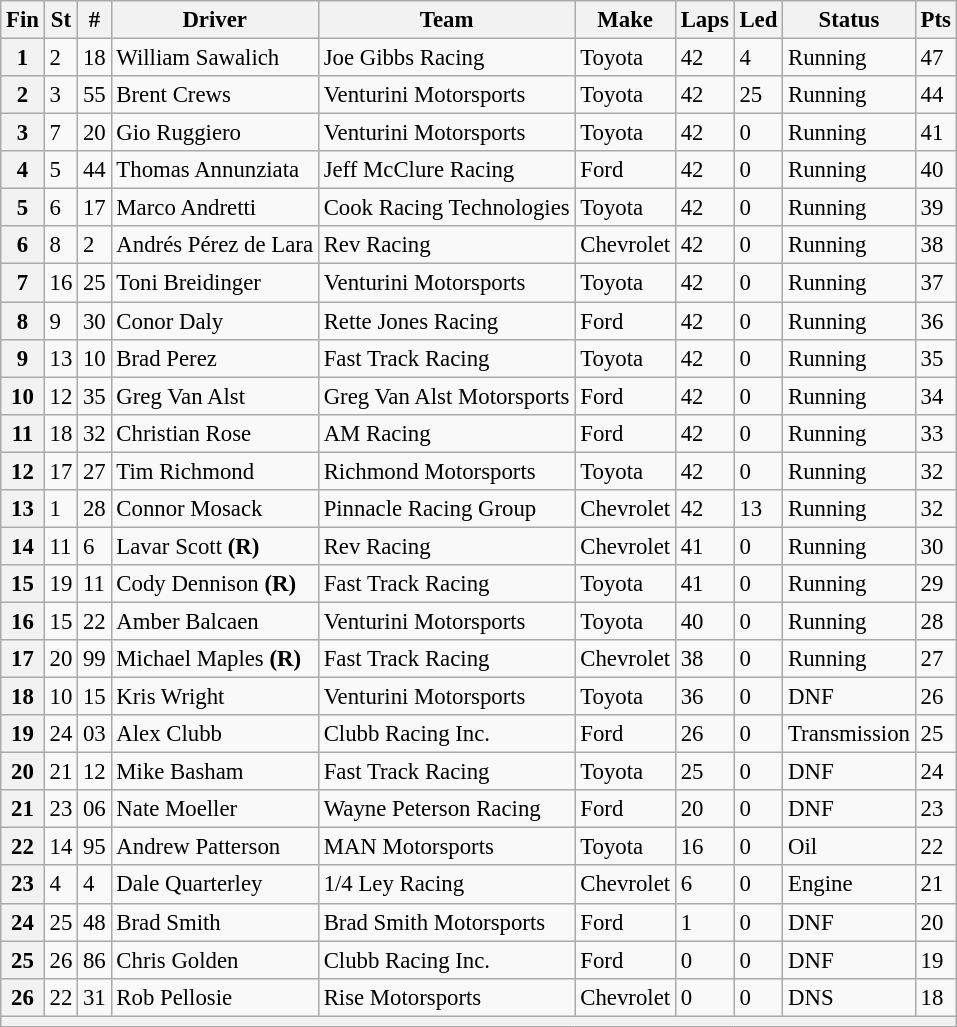<table class="wikitable" style="font-size:95%">
<tr>
<th>Fin</th>
<th>St</th>
<th>#</th>
<th>Driver</th>
<th>Team</th>
<th>Make</th>
<th>Laps</th>
<th>Led</th>
<th>Status</th>
<th>Pts</th>
</tr>
<tr>
<th>1</th>
<td>2</td>
<td>18</td>
<td>William Sawalich</td>
<td>Joe Gibbs Racing</td>
<td>Toyota</td>
<td>42</td>
<td>4</td>
<td>Running</td>
<td>47</td>
</tr>
<tr>
<th>2</th>
<td>3</td>
<td>55</td>
<td>Brent Crews</td>
<td>Venturini Motorsports</td>
<td>Toyota</td>
<td>42</td>
<td>25</td>
<td>Running</td>
<td>44</td>
</tr>
<tr>
<th>3</th>
<td>7</td>
<td>20</td>
<td>Gio Ruggiero</td>
<td>Venturini Motorsports</td>
<td>Toyota</td>
<td>42</td>
<td>0</td>
<td>Running</td>
<td>41</td>
</tr>
<tr>
<th>4</th>
<td>5</td>
<td>44</td>
<td>Thomas Annunziata</td>
<td>Jeff McClure Racing</td>
<td>Ford</td>
<td>42</td>
<td>0</td>
<td>Running</td>
<td>40</td>
</tr>
<tr>
<th>5</th>
<td>6</td>
<td>17</td>
<td>Marco Andretti</td>
<td>Cook Racing Technologies</td>
<td>Toyota</td>
<td>42</td>
<td>0</td>
<td>Running</td>
<td>39</td>
</tr>
<tr>
<th>6</th>
<td>8</td>
<td>2</td>
<td>Andrés Pérez de Lara</td>
<td>Rev Racing</td>
<td>Chevrolet</td>
<td>42</td>
<td>0</td>
<td>Running</td>
<td>38</td>
</tr>
<tr>
<th>7</th>
<td>16</td>
<td>25</td>
<td>Toni Breidinger</td>
<td>Venturini Motorsports</td>
<td>Toyota</td>
<td>42</td>
<td>0</td>
<td>Running</td>
<td>37</td>
</tr>
<tr>
<th>8</th>
<td>9</td>
<td>30</td>
<td>Conor Daly</td>
<td>Rette Jones Racing</td>
<td>Ford</td>
<td>42</td>
<td>0</td>
<td>Running</td>
<td>36</td>
</tr>
<tr>
<th>9</th>
<td>13</td>
<td>10</td>
<td>Brad Perez</td>
<td>Fast Track Racing</td>
<td>Toyota</td>
<td>42</td>
<td>0</td>
<td>Running</td>
<td>35</td>
</tr>
<tr>
<th>10</th>
<td>12</td>
<td>35</td>
<td>Greg Van Alst</td>
<td>Greg Van Alst Motorsports</td>
<td>Ford</td>
<td>42</td>
<td>0</td>
<td>Running</td>
<td>34</td>
</tr>
<tr>
<th>11</th>
<td>18</td>
<td>32</td>
<td>Christian Rose</td>
<td>AM Racing</td>
<td>Ford</td>
<td>42</td>
<td>0</td>
<td>Running</td>
<td>33</td>
</tr>
<tr>
<th>12</th>
<td>17</td>
<td>27</td>
<td>Tim Richmond</td>
<td>Richmond Motorsports</td>
<td>Toyota</td>
<td>42</td>
<td>0</td>
<td>Running</td>
<td>32</td>
</tr>
<tr>
<th>13</th>
<td>1</td>
<td>28</td>
<td>Connor Mosack</td>
<td>Pinnacle Racing Group</td>
<td>Chevrolet</td>
<td>42</td>
<td>13</td>
<td>Running</td>
<td>32</td>
</tr>
<tr>
<th>14</th>
<td>11</td>
<td>6</td>
<td>Lavar Scott <strong>(R)</strong></td>
<td>Rev Racing</td>
<td>Chevrolet</td>
<td>41</td>
<td>0</td>
<td>Running</td>
<td>30</td>
</tr>
<tr>
<th>15</th>
<td>19</td>
<td>11</td>
<td>Cody Dennison <strong>(R)</strong></td>
<td>Fast Track Racing</td>
<td>Toyota</td>
<td>41</td>
<td>0</td>
<td>Running</td>
<td>29</td>
</tr>
<tr>
<th>16</th>
<td>15</td>
<td>22</td>
<td>Amber Balcaen</td>
<td>Venturini Motorsports</td>
<td>Toyota</td>
<td>40</td>
<td>0</td>
<td>Running</td>
<td>28</td>
</tr>
<tr>
<th>17</th>
<td>20</td>
<td>99</td>
<td>Michael Maples <strong>(R)</strong></td>
<td>Fast Track Racing</td>
<td>Chevrolet</td>
<td>38</td>
<td>0</td>
<td>Running</td>
<td>27</td>
</tr>
<tr>
<th>18</th>
<td>10</td>
<td>15</td>
<td>Kris Wright</td>
<td>Venturini Motorsports</td>
<td>Toyota</td>
<td>36</td>
<td>0</td>
<td>DNF</td>
<td>26</td>
</tr>
<tr>
<th>19</th>
<td>24</td>
<td>03</td>
<td>Alex Clubb</td>
<td>Clubb Racing Inc.</td>
<td>Ford</td>
<td>26</td>
<td>0</td>
<td>Transmission</td>
<td>25</td>
</tr>
<tr>
<th>20</th>
<td>21</td>
<td>12</td>
<td>Mike Basham</td>
<td>Fast Track Racing</td>
<td>Toyota</td>
<td>25</td>
<td>0</td>
<td>DNF</td>
<td>24</td>
</tr>
<tr>
<th>21</th>
<td>23</td>
<td>06</td>
<td>Nate Moeller</td>
<td>Wayne Peterson Racing</td>
<td>Ford</td>
<td>20</td>
<td>0</td>
<td>DNF</td>
<td>23</td>
</tr>
<tr>
<th>22</th>
<td>14</td>
<td>95</td>
<td>Andrew Patterson</td>
<td>MAN Motorsports</td>
<td>Toyota</td>
<td>16</td>
<td>0</td>
<td>Oil</td>
<td>22</td>
</tr>
<tr>
<th>23</th>
<td>4</td>
<td>4</td>
<td>Dale Quarterley</td>
<td>1/4 Ley Racing</td>
<td>Chevrolet</td>
<td>6</td>
<td>0</td>
<td>Engine</td>
<td>21</td>
</tr>
<tr>
<th>24</th>
<td>25</td>
<td>48</td>
<td>Brad Smith</td>
<td>Brad Smith Motorsports</td>
<td>Ford</td>
<td>1</td>
<td>0</td>
<td>DNF</td>
<td>20</td>
</tr>
<tr>
<th>25</th>
<td>26</td>
<td>86</td>
<td>Chris Golden</td>
<td>Clubb Racing Inc.</td>
<td>Ford</td>
<td>0</td>
<td>0</td>
<td>DNF</td>
<td>19</td>
</tr>
<tr>
<th>26</th>
<td>22</td>
<td>31</td>
<td>Rob Pellosie</td>
<td>Rise Motorsports</td>
<td>Chevrolet</td>
<td>0</td>
<td>0</td>
<td>DNS</td>
<td>18</td>
</tr>
<tr>
<th colspan="10"></th>
</tr>
</table>
